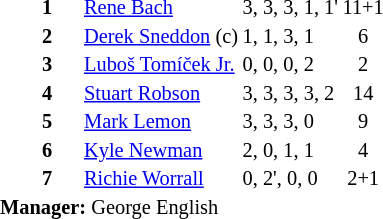<table style="font-size: 85%" cellspacing="1" cellpadding="1" align=LEFT>
<tr>
<td colspan="4"></td>
</tr>
<tr>
<th width="25"></th>
<th width="25"></th>
</tr>
<tr>
<td></td>
<td><strong>1</strong></td>
<td> <a href='#'>Rene Bach</a></td>
<td>3, 3, 3, 1, 1'</td>
<td align=center>11+1</td>
</tr>
<tr>
<td></td>
<td><strong>2</strong></td>
<td> <a href='#'>Derek Sneddon</a> (c)</td>
<td>1, 1, 3, 1</td>
<td align=center>6</td>
</tr>
<tr>
<td></td>
<td><strong>3</strong></td>
<td> <a href='#'>Luboš Tomíček Jr.</a></td>
<td>0, 0, 0, 2</td>
<td align=center>2</td>
</tr>
<tr>
<td></td>
<td><strong>4</strong></td>
<td> <a href='#'>Stuart Robson</a></td>
<td>3, 3, 3, 3, 2</td>
<td align=center>14</td>
</tr>
<tr>
<td></td>
<td><strong>5</strong></td>
<td> <a href='#'>Mark Lemon</a></td>
<td>3, 3, 3, 0</td>
<td align=center>9</td>
</tr>
<tr>
<td></td>
<td><strong>6</strong></td>
<td> <a href='#'>Kyle Newman</a></td>
<td>2, 0, 1, 1</td>
<td align=center>4</td>
</tr>
<tr>
<td></td>
<td><strong>7</strong></td>
<td> <a href='#'>Richie Worrall</a></td>
<td>0, 2', 0, 0</td>
<td align=center>2+1</td>
</tr>
<tr>
<td colspan=3><strong>Manager:</strong> George English</td>
</tr>
<tr>
<td colspan=4></td>
</tr>
</table>
